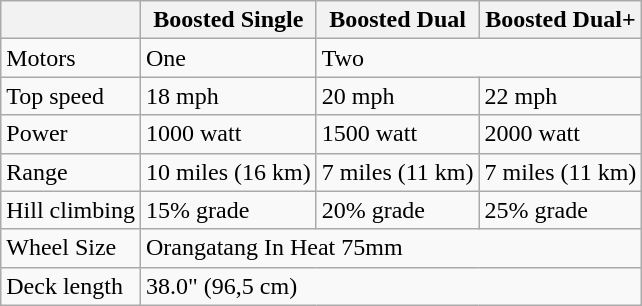<table class="wikitable">
<tr>
<th></th>
<th>Boosted Single</th>
<th>Boosted Dual</th>
<th>Boosted Dual+</th>
</tr>
<tr>
<td>Motors</td>
<td>One</td>
<td colspan="2">Two</td>
</tr>
<tr>
<td>Top speed</td>
<td>18 mph</td>
<td>20 mph</td>
<td>22 mph</td>
</tr>
<tr>
<td>Power</td>
<td>1000 watt</td>
<td>1500 watt</td>
<td>2000 watt</td>
</tr>
<tr>
<td>Range</td>
<td>10 miles (16 km)</td>
<td>7 miles (11 km)</td>
<td>7 miles (11 km)</td>
</tr>
<tr>
<td>Hill climbing</td>
<td>15% grade</td>
<td>20% grade</td>
<td>25% grade</td>
</tr>
<tr>
<td>Wheel Size</td>
<td colspan="3">Orangatang In Heat 75mm</td>
</tr>
<tr>
<td>Deck length</td>
<td colspan="3">38.0" (96,5 cm)</td>
</tr>
</table>
